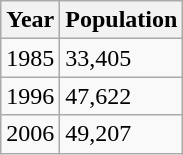<table class="wikitable">
<tr>
<th>Year</th>
<th>Population</th>
</tr>
<tr>
<td>1985</td>
<td>33,405</td>
</tr>
<tr>
<td>1996</td>
<td>47,622</td>
</tr>
<tr>
<td>2006</td>
<td>49,207</td>
</tr>
</table>
